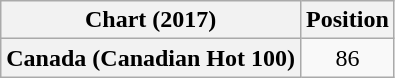<table class="wikitable plainrowheaders" style="text-align:center">
<tr>
<th scope="col">Chart (2017)</th>
<th scope="col">Position</th>
</tr>
<tr>
<th scope="row">Canada (Canadian Hot 100)</th>
<td>86</td>
</tr>
</table>
